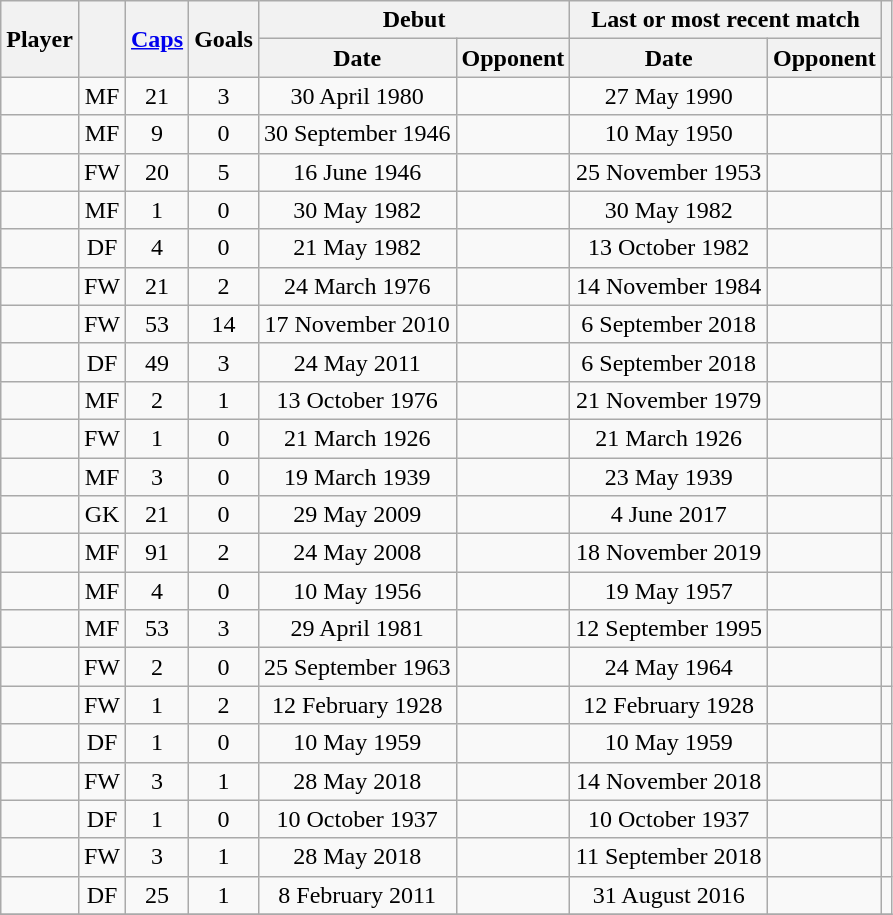<table class="wikitable sortable" style="text-align: center;">
<tr>
<th scope=col rowspan=2>Player</th>
<th scope=col rowspan=2></th>
<th scope=col rowspan=2><a href='#'>Caps</a></th>
<th scope=col rowspan=2>Goals</th>
<th scope=col colspan=2>Debut</th>
<th scope=col colspan=2>Last or most recent match</th>
<th scope=col rowspan=2 class=unsortable></th>
</tr>
<tr class=unsortable>
<th scope=col>Date</th>
<th scope=col>Opponent</th>
<th scope=col>Date</th>
<th scope=col>Opponent</th>
</tr>
<tr>
<td></td>
<td>MF</td>
<td>21</td>
<td>3</td>
<td>30 April 1980</td>
<td align=left></td>
<td>27 May 1990</td>
<td align=left></td>
<td></td>
</tr>
<tr>
<td></td>
<td>MF</td>
<td>9</td>
<td>0</td>
<td>30 September 1946</td>
<td align=left></td>
<td>10 May 1950</td>
<td align=left></td>
<td></td>
</tr>
<tr>
<td></td>
<td>FW</td>
<td>20</td>
<td>5</td>
<td>16 June 1946</td>
<td align=left></td>
<td>25 November 1953</td>
<td align=left></td>
<td></td>
</tr>
<tr>
<td></td>
<td>MF</td>
<td>1</td>
<td>0</td>
<td>30 May 1982</td>
<td align=left></td>
<td>30 May 1982</td>
<td align=left></td>
<td></td>
</tr>
<tr>
<td></td>
<td>DF</td>
<td>4</td>
<td>0</td>
<td>21 May 1982</td>
<td align=left></td>
<td>13 October 1982</td>
<td align=left></td>
<td></td>
</tr>
<tr>
<td></td>
<td>FW</td>
<td>21</td>
<td>2</td>
<td>24 March 1976</td>
<td align=left></td>
<td>14 November 1984</td>
<td align=left></td>
<td></td>
</tr>
<tr>
<td></td>
<td>FW</td>
<td>53</td>
<td>14</td>
<td>17 November 2010</td>
<td align=left></td>
<td>6 September 2018</td>
<td align=left></td>
<td></td>
</tr>
<tr>
<td></td>
<td>DF</td>
<td>49</td>
<td>3</td>
<td>24 May 2011</td>
<td align=left></td>
<td>6 September 2018</td>
<td align=left></td>
<td></td>
</tr>
<tr>
<td></td>
<td>MF</td>
<td>2</td>
<td>1</td>
<td>13 October 1976</td>
<td align=left></td>
<td>21 November 1979</td>
<td align=left></td>
<td></td>
</tr>
<tr>
<td></td>
<td>FW</td>
<td>1</td>
<td>0</td>
<td>21 March 1926</td>
<td align=left></td>
<td>21 March 1926</td>
<td align=left></td>
<td></td>
</tr>
<tr>
<td></td>
<td>MF</td>
<td>3</td>
<td>0</td>
<td>19 March 1939</td>
<td align=left></td>
<td>23 May 1939</td>
<td align=left></td>
<td></td>
</tr>
<tr>
<td></td>
<td>GK</td>
<td>21</td>
<td>0</td>
<td>29 May 2009</td>
<td align=left></td>
<td>4 June 2017</td>
<td align=left></td>
<td></td>
</tr>
<tr>
<td></td>
<td>MF</td>
<td>91</td>
<td>2</td>
<td>24 May 2008</td>
<td align=left></td>
<td>18 November 2019</td>
<td align=left></td>
<td></td>
</tr>
<tr>
<td></td>
<td>MF</td>
<td>4</td>
<td>0</td>
<td>10 May 1956</td>
<td align=left></td>
<td>19 May 1957</td>
<td align=left></td>
<td></td>
</tr>
<tr>
<td></td>
<td>MF</td>
<td>53</td>
<td>3</td>
<td>29 April 1981</td>
<td align=left></td>
<td>12 September 1995</td>
<td align=left></td>
<td></td>
</tr>
<tr>
<td></td>
<td>FW</td>
<td>2</td>
<td>0</td>
<td>25 September 1963</td>
<td align=left></td>
<td>24 May 1964</td>
<td align=left></td>
<td></td>
</tr>
<tr>
<td></td>
<td>FW</td>
<td>1</td>
<td>2</td>
<td>12 February 1928</td>
<td align=left></td>
<td>12 February 1928</td>
<td align=left></td>
<td></td>
</tr>
<tr>
<td></td>
<td>DF</td>
<td>1</td>
<td>0</td>
<td>10 May 1959</td>
<td align=left></td>
<td>10 May 1959</td>
<td align=left></td>
<td></td>
</tr>
<tr>
<td></td>
<td>FW</td>
<td>3</td>
<td>1</td>
<td>28 May 2018</td>
<td align=left></td>
<td>14 November 2018</td>
<td align=left></td>
<td></td>
</tr>
<tr>
<td></td>
<td>DF</td>
<td>1</td>
<td>0</td>
<td>10 October 1937</td>
<td align=left></td>
<td>10 October 1937</td>
<td align=left></td>
<td></td>
</tr>
<tr>
<td></td>
<td>FW</td>
<td>3</td>
<td>1</td>
<td>28 May 2018</td>
<td align=left></td>
<td>11 September 2018</td>
<td align=left></td>
<td></td>
</tr>
<tr>
<td></td>
<td>DF</td>
<td>25</td>
<td>1</td>
<td>8 February 2011</td>
<td align=left></td>
<td>31 August 2016</td>
<td align=left></td>
<td></td>
</tr>
<tr>
</tr>
</table>
